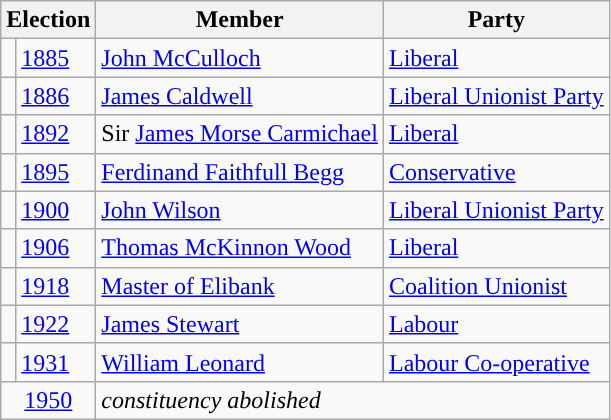<table class="wikitable">
<tr>
<th colspan="2">Election</th>
<th>Member  </th>
<th>Party</th>
</tr>
<tr>
<td style="color:inherit;background-color: "></td>
<td><a href='#'>1885</a></td>
<td><a href='#'>John McCulloch</a></td>
<td><a href='#'>Liberal</a></td>
</tr>
<tr>
<td style="color:inherit;background-color: "></td>
<td><a href='#'>1886</a></td>
<td><a href='#'>James Caldwell</a></td>
<td><a href='#'>Liberal Unionist Party</a></td>
</tr>
<tr>
<td style="color:inherit;background-color: "></td>
<td><a href='#'>1892</a></td>
<td>Sir <a href='#'>James Morse Carmichael</a></td>
<td><a href='#'>Liberal</a></td>
</tr>
<tr>
<td style="color:inherit;background-color: "></td>
<td><a href='#'>1895</a></td>
<td><a href='#'>Ferdinand Faithfull Begg</a></td>
<td><a href='#'>Conservative</a></td>
</tr>
<tr>
<td style="color:inherit;background-color: "></td>
<td><a href='#'>1900</a></td>
<td><a href='#'>John Wilson</a></td>
<td><a href='#'>Liberal Unionist Party</a></td>
</tr>
<tr>
<td style="color:inherit;background-color: "></td>
<td><a href='#'>1906</a></td>
<td><a href='#'>Thomas McKinnon Wood</a></td>
<td><a href='#'>Liberal</a></td>
</tr>
<tr>
<td style="color:inherit;background-color: "></td>
<td><a href='#'>1918</a></td>
<td><a href='#'>Master of Elibank</a></td>
<td><a href='#'>Coalition Unionist</a></td>
</tr>
<tr>
<td style="color:inherit;background-color: "></td>
<td><a href='#'>1922</a></td>
<td><a href='#'>James Stewart</a></td>
<td><a href='#'>Labour</a></td>
</tr>
<tr>
<td style="color:inherit;background-color: "></td>
<td><a href='#'>1931</a></td>
<td><a href='#'>William Leonard</a></td>
<td><a href='#'>Labour Co-operative</a></td>
</tr>
<tr>
<td colspan="2" align="center"><a href='#'>1950</a></td>
<td colspan="2"><em>constituency abolished</em></td>
</tr>
</table>
